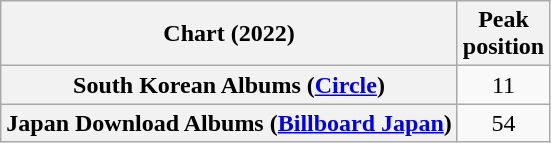<table class="wikitable plainrowheaders" style="text-align:center">
<tr>
<th scope="col">Chart (2022)</th>
<th scope="col">Peak<br>position</th>
</tr>
<tr>
<th scope="row">South Korean Albums (<a href='#'>Circle</a>)</th>
<td>11</td>
</tr>
<tr>
<th scope="row">Japan Download Albums (<a href='#'>Billboard Japan</a>)</th>
<td>54</td>
</tr>
</table>
